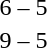<table style="text-align:center">
<tr>
<th width=200></th>
<th width=100></th>
<th width=200></th>
</tr>
<tr>
<td align=right><strong></strong></td>
<td>6 – 5</td>
<td align=left></td>
</tr>
<tr>
<td align=right><strong></strong></td>
<td>9 – 5</td>
<td align=left></td>
</tr>
</table>
